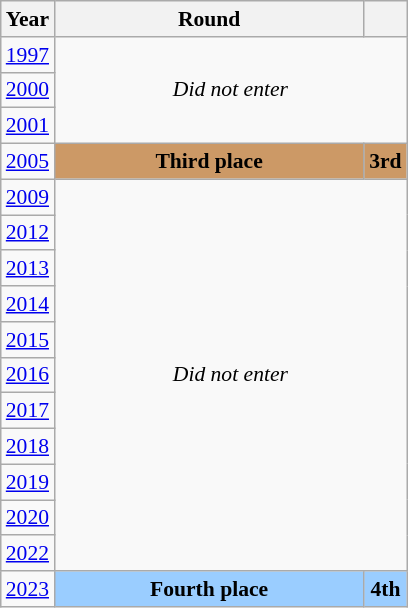<table class="wikitable" style="text-align: center; font-size:90%">
<tr>
<th>Year</th>
<th style="width:200px">Round</th>
<th></th>
</tr>
<tr>
<td><a href='#'>1997</a></td>
<td colspan="2" rowspan="3"><em>Did not enter</em></td>
</tr>
<tr>
<td><a href='#'>2000</a></td>
</tr>
<tr>
<td><a href='#'>2001</a></td>
</tr>
<tr>
<td><a href='#'>2005</a></td>
<td bgcolor="cc9966"><strong>Third place</strong></td>
<td bgcolor="cc9966"><strong>3rd</strong></td>
</tr>
<tr>
<td><a href='#'>2009</a></td>
<td colspan="2" rowspan="11"><em>Did not enter</em></td>
</tr>
<tr>
<td><a href='#'>2012</a></td>
</tr>
<tr>
<td><a href='#'>2013</a></td>
</tr>
<tr>
<td><a href='#'>2014</a></td>
</tr>
<tr>
<td><a href='#'>2015</a></td>
</tr>
<tr>
<td><a href='#'>2016</a></td>
</tr>
<tr>
<td><a href='#'>2017</a></td>
</tr>
<tr>
<td><a href='#'>2018</a></td>
</tr>
<tr>
<td><a href='#'>2019</a></td>
</tr>
<tr>
<td><a href='#'>2020</a></td>
</tr>
<tr>
<td><a href='#'>2022</a></td>
</tr>
<tr>
<td><a href='#'>2023</a></td>
<td bgcolor="9acdff"><strong>Fourth place</strong></td>
<td bgcolor="9acdff"><strong>4th</strong></td>
</tr>
</table>
